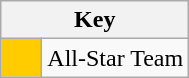<table class="wikitable" style="text-align: center;">
<tr>
<th colspan=2>Key</th>
</tr>
<tr>
<td style="background:#FFCC00; width:20px;"></td>
<td align=left>All-Star Team</td>
</tr>
</table>
